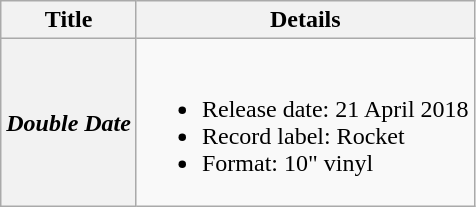<table class="wikitable plainrowheaders">
<tr>
<th>Title</th>
<th>Details</th>
</tr>
<tr>
<th scope="row"><em>Double Date</em></th>
<td><br><ul><li>Release date: 21 April 2018</li><li>Record label: Rocket</li><li>Format: 10" vinyl</li></ul></td>
</tr>
</table>
